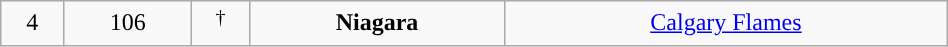<table class="wikitable sortable" width="50%">
<tr align="center" bgcolor="">
<td>4</td>
<td>106</td>
<td> <sup>†</sup></td>
<td><strong>Niagara</strong></td>
<td><a href='#'>Calgary Flames</a></td>
</tr>
</table>
